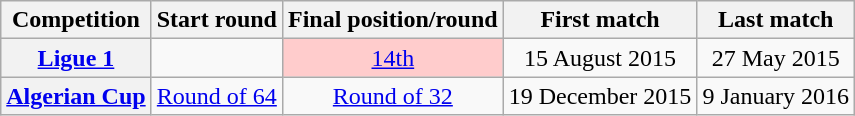<table class="wikitable plainrowheaders" style="text-align:center;">
<tr>
<th scope=col>Competition</th>
<th scope=col>Start round</th>
<th scope=col>Final position/round</th>
<th scope=col>First match</th>
<th scope=col>Last match</th>
</tr>
<tr>
<th scope=row align=left><a href='#'>Ligue 1</a></th>
<td></td>
<td style="background:#FFCCCC;"><a href='#'>14th</a></td>
<td>15 August 2015</td>
<td>27 May 2015</td>
</tr>
<tr>
<th scope=row align=left><a href='#'>Algerian Cup</a></th>
<td><a href='#'>Round of 64</a></td>
<td><a href='#'>Round of 32</a></td>
<td>19 December 2015</td>
<td>9 January 2016</td>
</tr>
</table>
